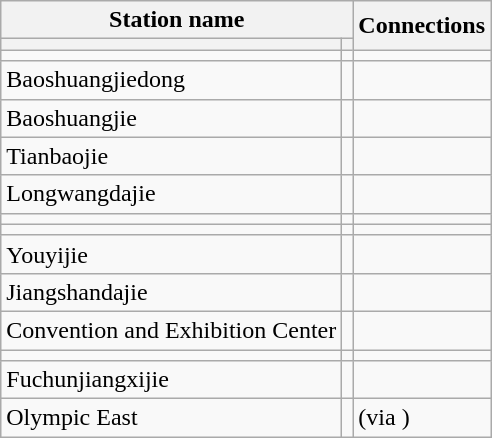<table class="wikitable">
<tr>
<th colspan="2">Station name</th>
<th rowspan="2">Connections</th>
</tr>
<tr>
<th></th>
<th></th>
</tr>
<tr>
<td></td>
<td></td>
<td></td>
</tr>
<tr>
<td>Baoshuangjiedong</td>
<td></td>
<td></td>
</tr>
<tr>
<td>Baoshuangjie</td>
<td></td>
<td></td>
</tr>
<tr>
<td>Tianbaojie</td>
<td></td>
<td></td>
</tr>
<tr>
<td>Longwangdajie</td>
<td></td>
<td></td>
</tr>
<tr>
<td></td>
<td></td>
<td></td>
</tr>
<tr>
<td></td>
<td></td>
<td></td>
</tr>
<tr>
<td>Youyijie</td>
<td></td>
<td></td>
</tr>
<tr>
<td>Jiangshandajie</td>
<td></td>
<td></td>
</tr>
<tr>
<td>Convention and Exhibition Center</td>
<td></td>
<td></td>
</tr>
<tr>
<td></td>
<td></td>
<td> </td>
</tr>
<tr>
<td>Fuchunjiangxijie</td>
<td></td>
<td></td>
</tr>
<tr>
<td>Olympic East</td>
<td></td>
<td> (via )</td>
</tr>
</table>
